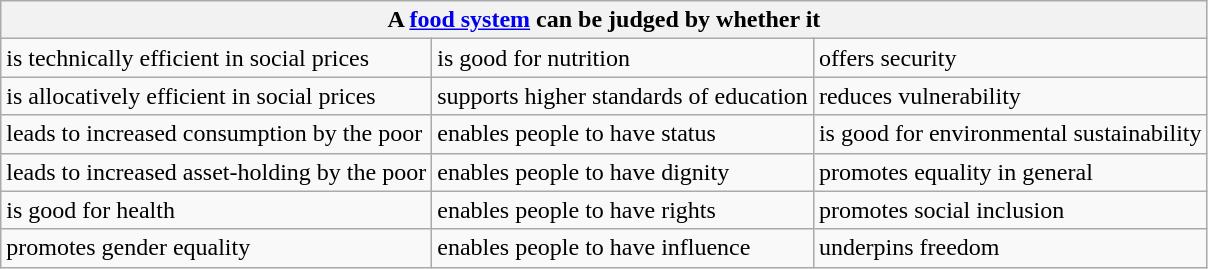<table class="wikitable">
<tr>
<th Colspan=3>A <a href='#'>food system</a> can be judged by whether it</th>
</tr>
<tr>
<td>is technically efficient in social prices</td>
<td>is good for nutrition</td>
<td>offers security</td>
</tr>
<tr>
<td>is allocatively efficient in social prices</td>
<td>supports higher standards of education</td>
<td>reduces vulnerability</td>
</tr>
<tr>
<td>leads to increased consumption by the poor</td>
<td>enables people to have status</td>
<td>is good for environmental sustainability</td>
</tr>
<tr>
<td>leads to increased asset-holding by the poor</td>
<td>enables people to have dignity</td>
<td>promotes equality in general</td>
</tr>
<tr>
<td>is good for health</td>
<td>enables people to have rights</td>
<td>promotes social inclusion</td>
</tr>
<tr>
<td>promotes gender equality</td>
<td>enables people to have influence</td>
<td>underpins freedom</td>
</tr>
</table>
